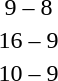<table style="text-align:center">
<tr>
<th width=200></th>
<th width=100></th>
<th width=200></th>
</tr>
<tr>
<td align=right><strong></strong></td>
<td>9 – 8</td>
<td align=left></td>
</tr>
<tr>
<td align=right><strong></strong></td>
<td>16 – 9</td>
<td align=left></td>
</tr>
<tr>
<td align=right><strong></strong></td>
<td>10 – 9</td>
<td align=left></td>
</tr>
</table>
